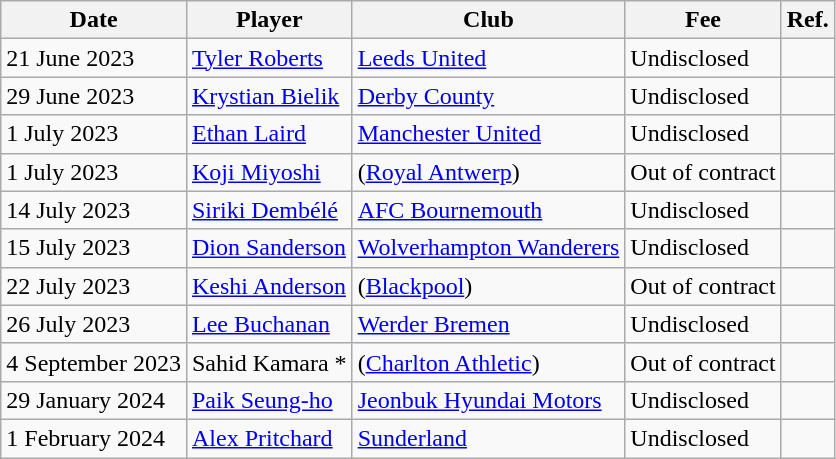<table class="wikitable" style="text-align:left;">
<tr>
<th>Date</th>
<th>Player</th>
<th>Club </th>
<th>Fee</th>
<th>Ref.</th>
</tr>
<tr>
<td>21 June 2023</td>
<td><a href='#'>Tyler Roberts</a></td>
<td><a href='#'>Leeds United</a></td>
<td>Undisclosed</td>
<td style="text-align:center;"></td>
</tr>
<tr>
<td>29 June 2023</td>
<td><a href='#'>Krystian Bielik</a></td>
<td><a href='#'>Derby County</a></td>
<td>Undisclosed</td>
<td style="text-align:center;"></td>
</tr>
<tr>
<td>1 July 2023</td>
<td><a href='#'>Ethan Laird</a></td>
<td><a href='#'>Manchester United</a></td>
<td>Undisclosed</td>
<td style="text-align:center;"></td>
</tr>
<tr>
<td>1 July 2023</td>
<td><a href='#'>Koji Miyoshi</a></td>
<td>(<a href='#'>Royal Antwerp</a>)</td>
<td>Out of contract</td>
<td style="text-align:center;"></td>
</tr>
<tr>
<td>14 July 2023</td>
<td><a href='#'>Siriki Dembélé</a></td>
<td><a href='#'>AFC Bournemouth</a></td>
<td>Undisclosed</td>
<td style="text-align:center;"></td>
</tr>
<tr>
<td>15 July 2023</td>
<td><a href='#'>Dion Sanderson</a></td>
<td><a href='#'>Wolverhampton Wanderers</a></td>
<td>Undisclosed</td>
<td style="text-align:center;"></td>
</tr>
<tr>
<td>22 July 2023</td>
<td><a href='#'>Keshi Anderson</a></td>
<td>(<a href='#'>Blackpool</a>)</td>
<td>Out of contract</td>
<td style="text-align:center;"></td>
</tr>
<tr>
<td>26 July 2023</td>
<td><a href='#'>Lee Buchanan</a></td>
<td><a href='#'>Werder Bremen</a></td>
<td>Undisclosed</td>
<td style="text-align:center;"></td>
</tr>
<tr>
<td>4 September 2023</td>
<td>Sahid Kamara *</td>
<td>(<a href='#'>Charlton Athletic</a>)</td>
<td>Out of contract</td>
<td style="text-align:center;"></td>
</tr>
<tr>
<td>29 January 2024</td>
<td><a href='#'>Paik Seung-ho</a></td>
<td><a href='#'>Jeonbuk Hyundai Motors</a></td>
<td>Undisclosed</td>
<td style="text-align:center;"></td>
</tr>
<tr>
<td>1 February 2024</td>
<td><a href='#'>Alex Pritchard</a></td>
<td><a href='#'>Sunderland</a></td>
<td>Undisclosed</td>
<td style="text-align:center;"></td>
</tr>
</table>
